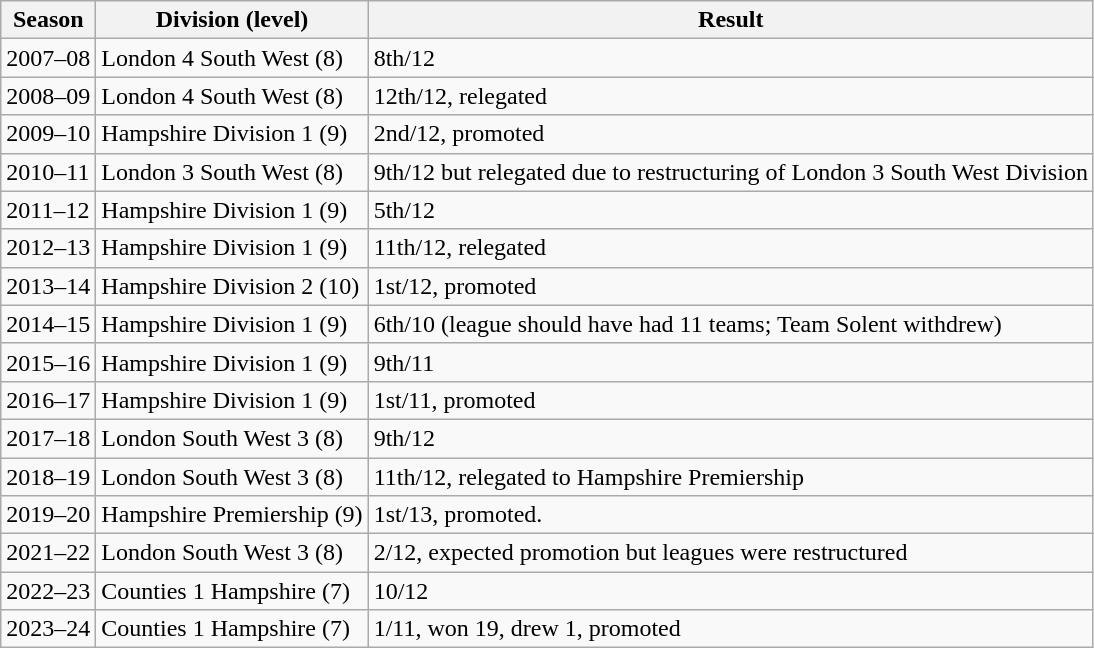<table class="wikitable">
<tr>
<th>Season</th>
<th>Division (level)</th>
<th>Result</th>
</tr>
<tr>
<td>2007–08</td>
<td>London 4 South West (8)</td>
<td>8th/12</td>
</tr>
<tr>
<td>2008–09</td>
<td>London 4 South West (8)</td>
<td>12th/12, relegated</td>
</tr>
<tr>
<td>2009–10</td>
<td>Hampshire Division 1 (9)</td>
<td>2nd/12, promoted</td>
</tr>
<tr>
<td>2010–11</td>
<td>London 3 South West (8)</td>
<td>9th/12 but relegated due to restructuring of London 3 South West Division</td>
</tr>
<tr>
<td>2011–12</td>
<td>Hampshire Division 1 (9)</td>
<td>5th/12</td>
</tr>
<tr>
<td>2012–13</td>
<td>Hampshire Division 1 (9)</td>
<td>11th/12, relegated</td>
</tr>
<tr>
<td>2013–14</td>
<td>Hampshire Division 2 (10)</td>
<td>1st/12, promoted</td>
</tr>
<tr>
<td>2014–15</td>
<td>Hampshire Division 1 (9)</td>
<td>6th/10 (league should have had 11 teams; Team Solent withdrew)</td>
</tr>
<tr>
<td>2015–16</td>
<td>Hampshire Division 1 (9)</td>
<td>9th/11</td>
</tr>
<tr>
<td>2016–17</td>
<td>Hampshire Division 1 (9)</td>
<td>1st/11, promoted</td>
</tr>
<tr>
<td>2017–18</td>
<td>London South West 3 (8)</td>
<td>9th/12</td>
</tr>
<tr>
<td>2018–19</td>
<td>London South West 3 (8)</td>
<td>11th/12, relegated to Hampshire Premiership</td>
</tr>
<tr>
<td>2019–20</td>
<td>Hampshire Premiership (9)</td>
<td>1st/13, promoted.</td>
</tr>
<tr>
<td>2021–22</td>
<td>London South West 3 (8)</td>
<td>2/12, expected promotion but leagues were restructured</td>
</tr>
<tr>
<td>2022–23</td>
<td>Counties 1 Hampshire (7)</td>
<td>10/12</td>
</tr>
<tr>
<td>2023–24</td>
<td>Counties 1 Hampshire (7)</td>
<td>1/11, won 19, drew 1, promoted</td>
</tr>
</table>
